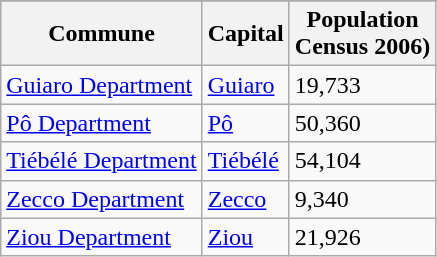<table class="wikitable">
<tr>
</tr>
<tr>
<th>Commune</th>
<th>Capital</th>
<th>Population<br>Census 2006)</th>
</tr>
<tr>
<td><a href='#'>Guiaro Department</a></td>
<td><a href='#'>Guiaro</a></td>
<td>19,733</td>
</tr>
<tr>
<td><a href='#'>Pô Department</a></td>
<td><a href='#'>Pô</a></td>
<td>50,360</td>
</tr>
<tr>
<td><a href='#'>Tiébélé Department</a></td>
<td><a href='#'>Tiébélé</a></td>
<td>54,104</td>
</tr>
<tr>
<td><a href='#'>Zecco Department</a></td>
<td><a href='#'>Zecco</a></td>
<td>9,340</td>
</tr>
<tr>
<td><a href='#'>Ziou Department</a></td>
<td><a href='#'>Ziou</a></td>
<td>21,926</td>
</tr>
</table>
